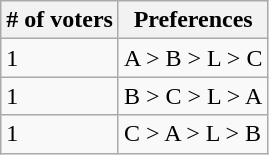<table class="wikitable">
<tr>
<th># of voters</th>
<th>Preferences</th>
</tr>
<tr>
<td>1</td>
<td>A > B > L > C</td>
</tr>
<tr>
<td>1</td>
<td>B > C > L > A</td>
</tr>
<tr>
<td>1</td>
<td>C > A > L > B</td>
</tr>
</table>
